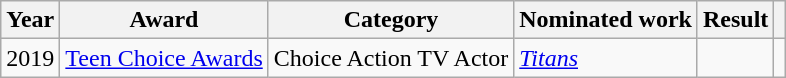<table class="wikitable sortable plainrowheaders">
<tr>
<th>Year</th>
<th>Award</th>
<th>Category</th>
<th>Nominated work</th>
<th>Result</th>
<th class="unsortable"></th>
</tr>
<tr>
<td>2019</td>
<td><a href='#'>Teen Choice Awards</a></td>
<td>Choice Action TV Actor</td>
<td><em><a href='#'>Titans</a></em></td>
<td></td>
<td></td>
</tr>
</table>
